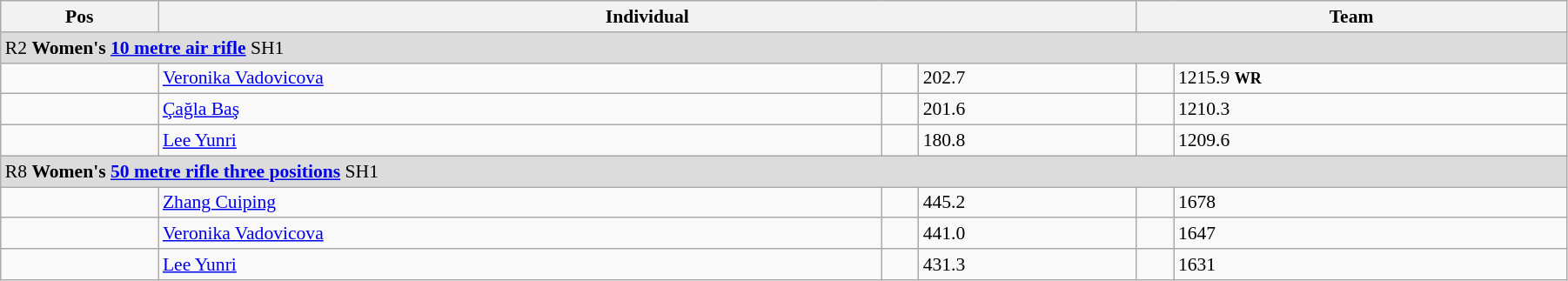<table class=wikitable style="width:95%; font-size: 90%;">
<tr>
<th>Pos</th>
<th colspan=3>Individual</th>
<th colspan=2>Team</th>
</tr>
<tr>
<td colspan=6 style="background:#dcdcdc">R2 <strong>Women's <a href='#'>10 metre air rifle</a></strong> SH1</td>
</tr>
<tr>
<td></td>
<td><a href='#'>Veronika Vadovicova</a></td>
<td></td>
<td>202.7</td>
<td></td>
<td>1215.9 <small><strong>WR</strong></small></td>
</tr>
<tr>
<td></td>
<td><a href='#'>Çağla Baş</a></td>
<td></td>
<td>201.6</td>
<td></td>
<td>1210.3</td>
</tr>
<tr>
<td></td>
<td><a href='#'>Lee Yunri</a></td>
<td></td>
<td>180.8</td>
<td></td>
<td>1209.6</td>
</tr>
<tr>
<td colspan=6 style="background:#dcdcdc">R8 <strong>Women's <a href='#'>50 metre rifle three positions</a></strong> SH1</td>
</tr>
<tr>
<td></td>
<td><a href='#'>Zhang Cuiping</a></td>
<td></td>
<td>445.2</td>
<td></td>
<td>1678</td>
</tr>
<tr>
<td></td>
<td><a href='#'>Veronika Vadovicova</a></td>
<td></td>
<td>441.0</td>
<td></td>
<td>1647</td>
</tr>
<tr>
<td></td>
<td><a href='#'>Lee Yunri</a></td>
<td></td>
<td>431.3</td>
<td></td>
<td>1631</td>
</tr>
</table>
